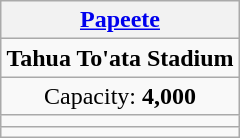<table class=wikitable style="margin:1em auto; text-align:center;">
<tr>
<th><a href='#'>Papeete</a></th>
</tr>
<tr>
<td><strong>Tahua To'ata Stadium</strong></td>
</tr>
<tr>
<td>Capacity: <strong>4,000</strong></td>
</tr>
<tr>
<td></td>
</tr>
<tr>
<td></td>
</tr>
</table>
